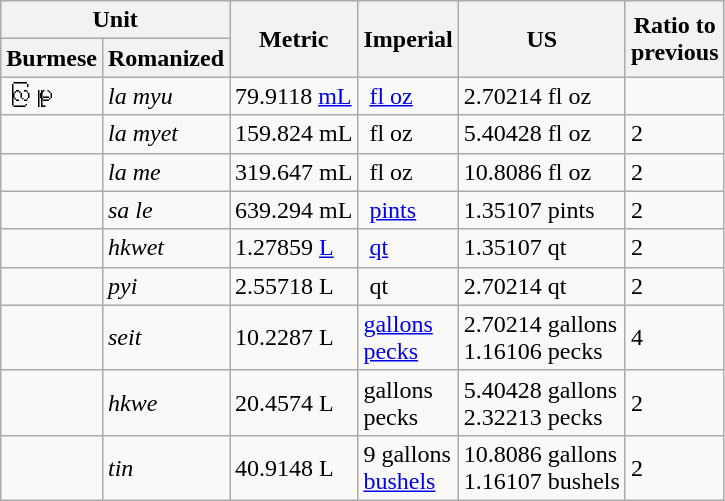<table class=wikitable>
<tr>
<th colspan="2">Unit</th>
<th rowspan="2">Metric</th>
<th rowspan="2">Imperial</th>
<th rowspan=2>US</th>
<th rowspan="2">Ratio to<br>previous</th>
</tr>
<tr>
<th>Burmese</th>
<th>Romanized</th>
</tr>
<tr>
<td>လမြူ</td>
<td><em>la myu</em></td>
<td>79.9118 <a href='#'>mL</a></td>
<td> <a href='#'>fl oz</a></td>
<td>2.70214 fl oz</td>
<td></td>
</tr>
<tr>
<td></td>
<td><em>la myet</em></td>
<td>159.824 mL</td>
<td> fl oz</td>
<td>5.40428 fl oz</td>
<td>2</td>
</tr>
<tr>
<td></td>
<td><em>la me</em></td>
<td>319.647 mL</td>
<td> fl oz</td>
<td>10.8086 fl oz</td>
<td>2</td>
</tr>
<tr>
<td></td>
<td><em>sa le</em></td>
<td>639.294 mL</td>
<td> <a href='#'>pints</a></td>
<td>1.35107 pints</td>
<td>2</td>
</tr>
<tr>
<td></td>
<td><em>hkwet</em></td>
<td>1.27859 <a href='#'>L</a></td>
<td> <a href='#'>qt</a></td>
<td>1.35107 qt</td>
<td>2</td>
</tr>
<tr>
<td></td>
<td><em>pyi</em></td>
<td>2.55718 L</td>
<td> qt</td>
<td>2.70214 qt</td>
<td>2</td>
</tr>
<tr>
<td></td>
<td><em>seit</em></td>
<td>10.2287 L</td>
<td> <a href='#'>gallons</a><br> <a href='#'>pecks</a></td>
<td>2.70214 gallons<br>1.16106 pecks</td>
<td>4</td>
</tr>
<tr>
<td></td>
<td><em>hkwe</em></td>
<td>20.4574 L</td>
<td> gallons<br> pecks</td>
<td>5.40428 gallons<br>2.32213 pecks</td>
<td>2</td>
</tr>
<tr>
<td></td>
<td><em>tin</em></td>
<td>40.9148 L</td>
<td>9 gallons<br> <a href='#'>bushels</a></td>
<td>10.8086 gallons<br>1.16107 bushels</td>
<td>2</td>
</tr>
</table>
